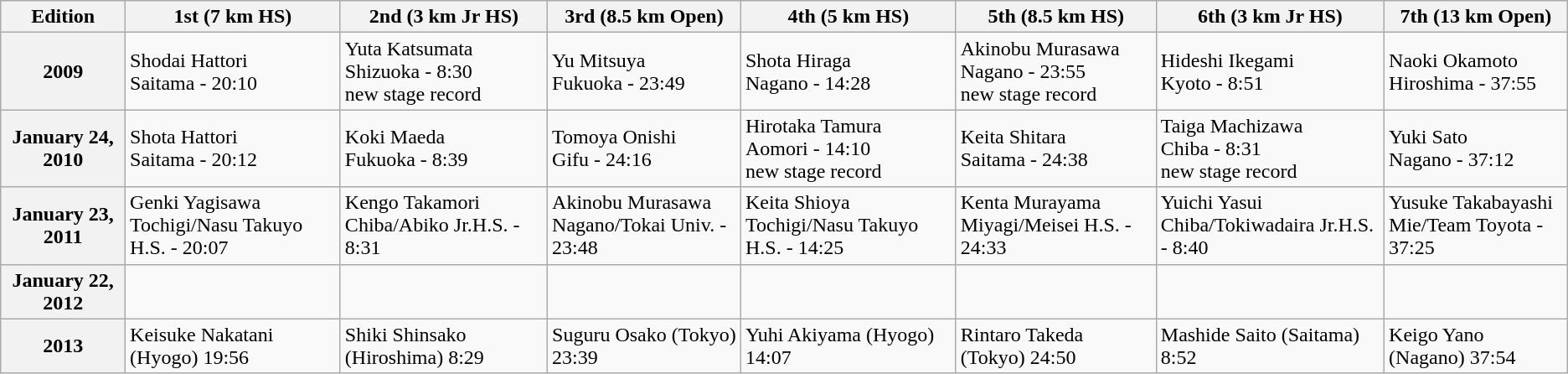<table class="wikitable" style="text-align:left">
<tr>
<th>Edition</th>
<th scope="col">1st (7 km HS)</th>
<th scope="col">2nd (3 km Jr HS)</th>
<th scope="col">3rd (8.5 km Open)</th>
<th scope="col">4th (5 km HS)</th>
<th scope="col">5th (8.5 km HS)</th>
<th scope="col">6th (3 km Jr HS)</th>
<th scope="col">7th (13 km Open)</th>
</tr>
<tr>
<th scope="row">2009</th>
<td>Shodai Hattori<br>Saitama - 20:10</td>
<td>Yuta Katsumata<br>Shizuoka - 8:30 <br>new stage record</td>
<td>Yu Mitsuya<br>Fukuoka - 23:49</td>
<td>Shota Hiraga<br>Nagano - 14:28</td>
<td>Akinobu Murasawa<br>Nagano - 23:55<br>new stage record</td>
<td>Hideshi Ikegami<br>Kyoto - 8:51</td>
<td>Naoki Okamoto<br>Hiroshima - 37:55</td>
</tr>
<tr>
<th scope="row">January 24, 2010</th>
<td>Shota Hattori <br>Saitama - 20:12</td>
<td>Koki Maeda <br>Fukuoka - 8:39</td>
<td>Tomoya Onishi <br>Gifu - 24:16<br></td>
<td>Hirotaka Tamura <br>Aomori - 14:10<br>new stage record<br></td>
<td>Keita Shitara <br>Saitama - 24:38</td>
<td>Taiga Machizawa <br>Chiba - 8:31<br>new stage record</td>
<td>Yuki Sato <br>Nagano - 37:12<br></td>
</tr>
<tr>
<th scope="row">January 23, 2011</th>
<td>Genki Yagisawa<br>Tochigi/Nasu Takuyo H.S. - 20:07<br></td>
<td>Kengo Takamori<br>Chiba/Abiko Jr.H.S. - 8:31<br></td>
<td>Akinobu Murasawa<br>Nagano/Tokai Univ. - 23:48<br></td>
<td>Keita Shioya<br>Tochigi/Nasu Takuyo H.S. - 14:25<br></td>
<td>Kenta Murayama<br>Miyagi/Meisei H.S. - 24:33<br></td>
<td>Yuichi Yasui<br>Chiba/Tokiwadaira Jr.H.S. - 8:40<br></td>
<td>Yusuke Takabayashi<br>Mie/Team Toyota - 37:25<br></td>
</tr>
<tr>
<th scope="row">January 22, 2012</th>
<td></td>
<td></td>
<td></td>
<td></td>
<td></td>
<td></td>
<td></td>
</tr>
<tr>
<th>2013</th>
<td>Keisuke Nakatani (Hyogo) 19:56</td>
<td>Shiki Shinsako (Hiroshima) 8:29</td>
<td>Suguru Osako (Tokyo) 23:39</td>
<td>Yuhi Akiyama (Hyogo) 14:07</td>
<td>Rintaro Takeda (Tokyo) 24:50</td>
<td>Mashide Saito (Saitama) 8:52</td>
<td>Keigo Yano (Nagano) 37:54</td>
</tr>
</table>
